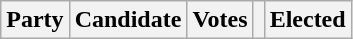<table class="wikitable">
<tr>
<th colspan="2">Party</th>
<th>Candidate</th>
<th>Votes</th>
<th></th>
<th>Elected<br>

</th>
</tr>
</table>
